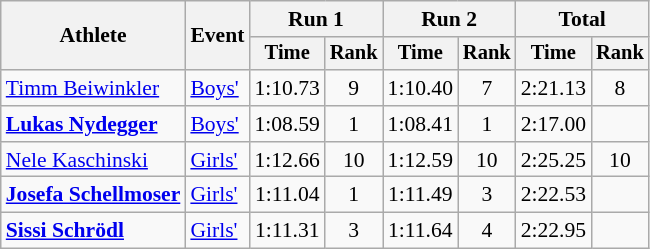<table class="wikitable" style="font-size:90%">
<tr>
<th rowspan="2">Athlete</th>
<th rowspan="2">Event</th>
<th colspan="2">Run 1</th>
<th colspan="2">Run 2</th>
<th colspan="2">Total</th>
</tr>
<tr style="font-size:95%">
<th>Time</th>
<th>Rank</th>
<th>Time</th>
<th>Rank</th>
<th>Time</th>
<th>Rank</th>
</tr>
<tr align=center>
<td align=left><a href='#'>Timm Beiwinkler</a></td>
<td align=left><a href='#'>Boys'</a></td>
<td>1:10.73</td>
<td>9</td>
<td>1:10.40</td>
<td>7</td>
<td>2:21.13</td>
<td>8</td>
</tr>
<tr align=center>
<td align=left><strong><a href='#'>Lukas Nydegger</a></strong></td>
<td align=left><a href='#'>Boys'</a></td>
<td>1:08.59</td>
<td>1</td>
<td>1:08.41</td>
<td>1</td>
<td>2:17.00</td>
<td></td>
</tr>
<tr align=center>
<td align=left><a href='#'>Nele Kaschinski</a></td>
<td align=left><a href='#'>Girls'</a></td>
<td>1:12.66</td>
<td>10</td>
<td>1:12.59</td>
<td>10</td>
<td>2:25.25</td>
<td>10</td>
</tr>
<tr align=center>
<td align=left><strong><a href='#'>Josefa Schellmoser</a></strong></td>
<td align=left><a href='#'>Girls'</a></td>
<td>1:11.04</td>
<td>1</td>
<td>1:11.49</td>
<td>3</td>
<td>2:22.53</td>
<td></td>
</tr>
<tr align=center>
<td align=left><strong><a href='#'>Sissi Schrödl</a></strong></td>
<td align=left><a href='#'>Girls'</a></td>
<td>1:11.31</td>
<td>3</td>
<td>1:11.64</td>
<td>4</td>
<td>2:22.95</td>
<td></td>
</tr>
</table>
